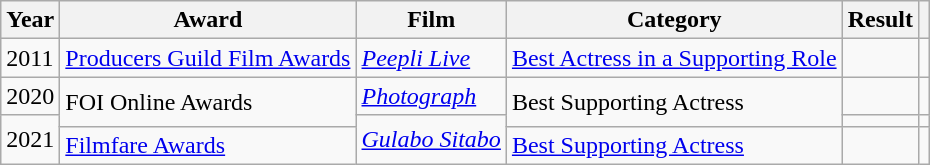<table class="wikitable sortable">
<tr>
<th>Year</th>
<th>Award</th>
<th>Film</th>
<th>Category</th>
<th>Result</th>
<th></th>
</tr>
<tr>
<td>2011</td>
<td><a href='#'>Producers Guild Film Awards</a></td>
<td><em><a href='#'>Peepli Live</a></em></td>
<td><a href='#'>Best Actress in a Supporting Role</a></td>
<td></td>
<td></td>
</tr>
<tr>
<td>2020</td>
<td rowspan="2">FOI Online Awards</td>
<td><em><a href='#'>Photograph</a></em></td>
<td rowspan="2">Best Supporting Actress</td>
<td></td>
<td></td>
</tr>
<tr>
<td rowspan="2">2021</td>
<td rowspan="2"><em><a href='#'>Gulabo Sitabo</a></em></td>
<td></td>
<td></td>
</tr>
<tr>
<td><a href='#'>Filmfare Awards</a></td>
<td><a href='#'>Best Supporting Actress</a></td>
<td></td>
<td></td>
</tr>
</table>
